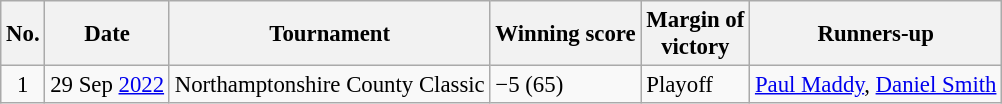<table class="wikitable" style="font-size:95%;">
<tr>
<th>No.</th>
<th>Date</th>
<th>Tournament</th>
<th>Winning score</th>
<th>Margin of<br>victory</th>
<th>Runners-up</th>
</tr>
<tr>
<td align=center>1</td>
<td align=right>29 Sep <a href='#'>2022</a></td>
<td>Northamptonshire County Classic</td>
<td>−5 (65)</td>
<td>Playoff</td>
<td> <a href='#'>Paul Maddy</a>,  <a href='#'>Daniel Smith</a></td>
</tr>
</table>
